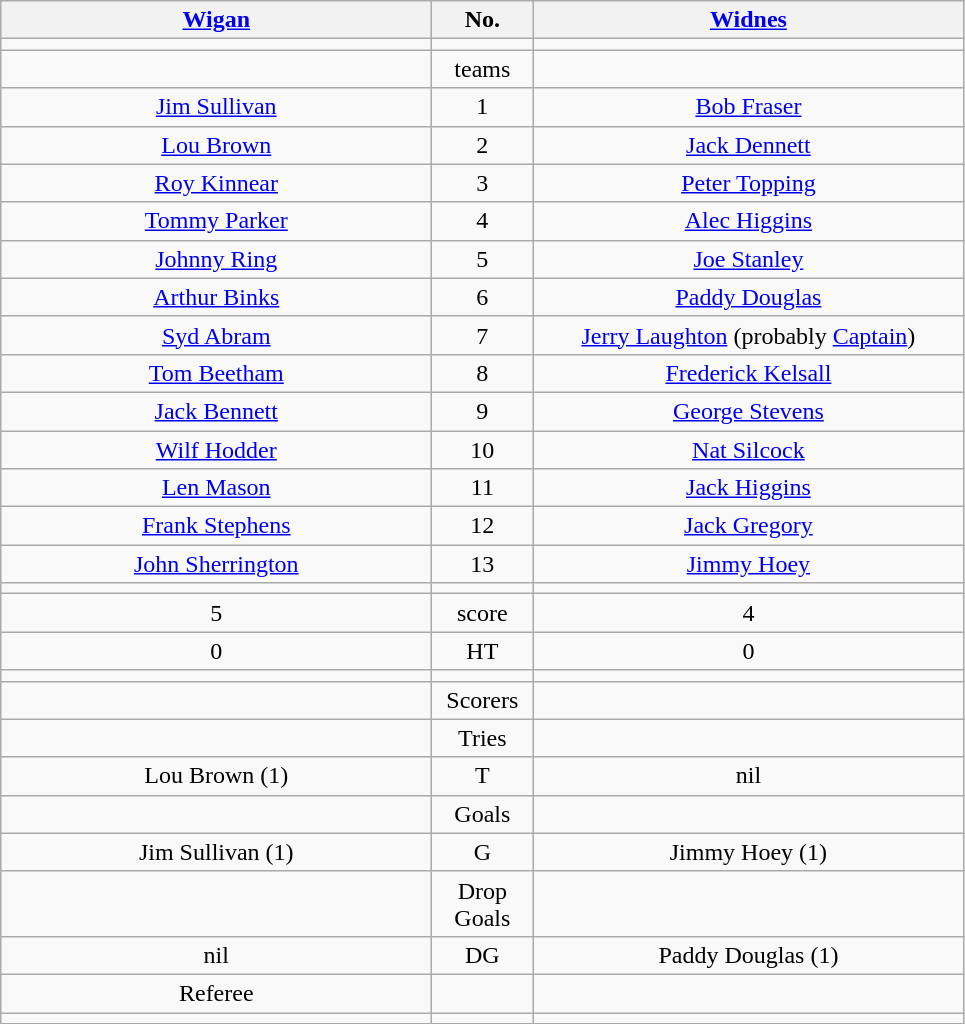<table class="wikitable" style="text-align:center;">
<tr>
<th width=280 abbr="Wigan"><a href='#'>Wigan</a></th>
<th width=60 abbr="Number">No.</th>
<th width=280 abbr="Widnes"><a href='#'>Widnes</a></th>
</tr>
<tr>
<td></td>
<td></td>
<td></td>
</tr>
<tr>
<td></td>
<td>teams</td>
<td></td>
</tr>
<tr>
<td><a href='#'>Jim Sullivan</a></td>
<td>1</td>
<td><a href='#'>Bob Fraser</a></td>
</tr>
<tr>
<td><a href='#'>Lou Brown</a></td>
<td>2</td>
<td><a href='#'>Jack Dennett</a></td>
</tr>
<tr>
<td><a href='#'>Roy Kinnear</a></td>
<td>3</td>
<td><a href='#'>Peter Topping</a></td>
</tr>
<tr>
<td><a href='#'>Tommy Parker</a></td>
<td>4</td>
<td><a href='#'>Alec Higgins</a></td>
</tr>
<tr>
<td><a href='#'>Johnny Ring</a></td>
<td>5</td>
<td><a href='#'>Joe Stanley</a></td>
</tr>
<tr>
<td><a href='#'>Arthur Binks</a></td>
<td>6</td>
<td><a href='#'>Paddy Douglas</a></td>
</tr>
<tr>
<td><a href='#'>Syd Abram</a></td>
<td>7</td>
<td><a href='#'>Jerry Laughton</a> (probably <a href='#'>Captain</a>)</td>
</tr>
<tr>
<td><a href='#'>Tom Beetham</a></td>
<td>8</td>
<td><a href='#'>Frederick Kelsall</a></td>
</tr>
<tr>
<td><a href='#'>Jack Bennett</a></td>
<td>9</td>
<td><a href='#'>George Stevens</a></td>
</tr>
<tr>
<td><a href='#'>Wilf Hodder</a></td>
<td>10</td>
<td><a href='#'>Nat Silcock</a></td>
</tr>
<tr>
<td><a href='#'>Len Mason</a></td>
<td>11</td>
<td><a href='#'>Jack Higgins</a></td>
</tr>
<tr>
<td><a href='#'>Frank Stephens</a></td>
<td>12</td>
<td><a href='#'>Jack Gregory</a></td>
</tr>
<tr>
<td><a href='#'>John Sherrington</a></td>
<td>13</td>
<td><a href='#'>Jimmy Hoey</a></td>
</tr>
<tr>
<td></td>
<td></td>
<td></td>
</tr>
<tr>
<td>5</td>
<td>score</td>
<td>4</td>
</tr>
<tr>
<td>0</td>
<td>HT</td>
<td>0</td>
</tr>
<tr>
<td></td>
<td></td>
<td></td>
</tr>
<tr>
<td></td>
<td>Scorers</td>
<td></td>
</tr>
<tr>
<td></td>
<td>Tries</td>
<td></td>
</tr>
<tr>
<td>Lou Brown (1)</td>
<td>T</td>
<td>nil</td>
</tr>
<tr>
<td></td>
<td>Goals</td>
<td></td>
</tr>
<tr>
<td>Jim Sullivan (1)</td>
<td>G</td>
<td>Jimmy Hoey (1)</td>
</tr>
<tr>
<td></td>
<td>Drop Goals</td>
<td></td>
</tr>
<tr>
<td>nil</td>
<td>DG</td>
<td>Paddy Douglas (1)</td>
</tr>
<tr>
<td>Referee</td>
<td></td>
<td ()></td>
</tr>
<tr>
<td></td>
<td></td>
<td></td>
</tr>
</table>
